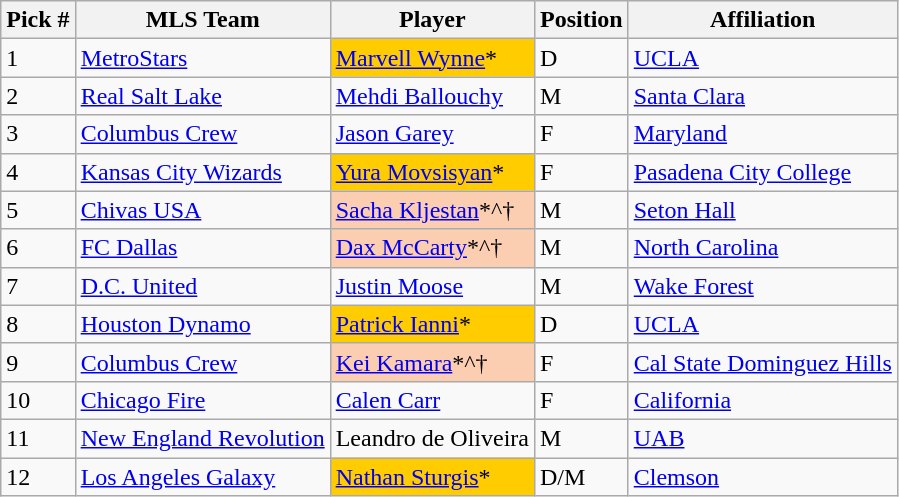<table class="wikitable sortable">
<tr>
<th !>Pick #</th>
<th !>MLS Team</th>
<th !>Player</th>
<th !>Position</th>
<th !>Affiliation</th>
</tr>
<tr>
<td>1</td>
<td><a href='#'>MetroStars</a></td>
<td style="background:#FFCC00"> <a href='#'>Marvell Wynne</a>*</td>
<td>D</td>
<td><a href='#'>UCLA</a></td>
</tr>
<tr>
<td>2</td>
<td><a href='#'>Real Salt Lake</a></td>
<td> <a href='#'>Mehdi Ballouchy</a></td>
<td>M</td>
<td><a href='#'>Santa Clara</a></td>
</tr>
<tr>
<td>3</td>
<td><a href='#'>Columbus Crew</a></td>
<td> <a href='#'>Jason Garey</a></td>
<td>F</td>
<td><a href='#'>Maryland</a></td>
</tr>
<tr>
<td>4</td>
<td><a href='#'>Kansas City Wizards</a></td>
<td style="background:#FFCC00"> <a href='#'>Yura Movsisyan</a>*</td>
<td>F</td>
<td><a href='#'>Pasadena City College</a></td>
</tr>
<tr>
<td>5</td>
<td><a href='#'>Chivas USA</a></td>
<td bgcolor="#FBCEB1"> <a href='#'>Sacha Kljestan</a>*^†</td>
<td>M</td>
<td><a href='#'>Seton Hall</a></td>
</tr>
<tr>
<td>6</td>
<td><a href='#'>FC Dallas</a></td>
<td bgcolor="#FBCEB1"> <a href='#'>Dax McCarty</a>*^†</td>
<td>M</td>
<td><a href='#'>North Carolina</a></td>
</tr>
<tr>
<td>7</td>
<td><a href='#'>D.C. United</a></td>
<td> <a href='#'>Justin Moose</a></td>
<td>M</td>
<td><a href='#'>Wake Forest</a></td>
</tr>
<tr>
<td>8</td>
<td><a href='#'>Houston Dynamo</a></td>
<td style="background:#FFCC00"> <a href='#'>Patrick Ianni</a>*</td>
<td>D</td>
<td><a href='#'>UCLA</a></td>
</tr>
<tr>
<td>9</td>
<td><a href='#'>Columbus Crew</a></td>
<td bgcolor="#FBCEB1"> <a href='#'>Kei Kamara</a>*^†</td>
<td>F</td>
<td><a href='#'>Cal State Dominguez Hills</a></td>
</tr>
<tr>
<td>10</td>
<td><a href='#'>Chicago Fire</a></td>
<td> <a href='#'>Calen Carr</a></td>
<td>F</td>
<td><a href='#'>California</a></td>
</tr>
<tr>
<td>11</td>
<td><a href='#'>New England Revolution</a></td>
<td> Leandro de Oliveira</td>
<td>M</td>
<td><a href='#'>UAB</a></td>
</tr>
<tr>
<td>12</td>
<td><a href='#'>Los Angeles Galaxy</a></td>
<td style="background:#FFCC00"> <a href='#'>Nathan Sturgis</a>*</td>
<td>D/M</td>
<td><a href='#'>Clemson</a></td>
</tr>
</table>
